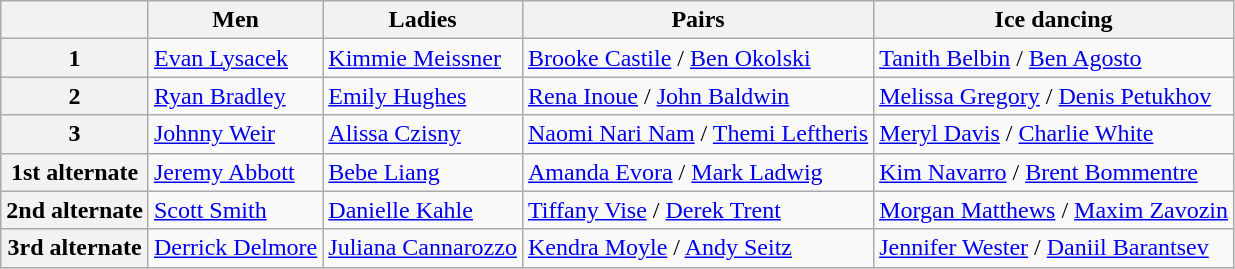<table class="wikitable">
<tr>
<th></th>
<th>Men</th>
<th>Ladies</th>
<th>Pairs</th>
<th>Ice dancing</th>
</tr>
<tr>
<th>1</th>
<td><a href='#'>Evan Lysacek</a></td>
<td><a href='#'>Kimmie Meissner</a></td>
<td><a href='#'>Brooke Castile</a> / <a href='#'>Ben Okolski</a></td>
<td><a href='#'>Tanith Belbin</a> / <a href='#'>Ben Agosto</a></td>
</tr>
<tr>
<th>2</th>
<td><a href='#'>Ryan Bradley</a></td>
<td><a href='#'>Emily Hughes</a></td>
<td><a href='#'>Rena Inoue</a> / <a href='#'>John Baldwin</a></td>
<td><a href='#'>Melissa Gregory</a> / <a href='#'>Denis Petukhov</a></td>
</tr>
<tr>
<th>3</th>
<td><a href='#'>Johnny Weir</a></td>
<td><a href='#'>Alissa Czisny</a></td>
<td><a href='#'>Naomi Nari Nam</a> / <a href='#'>Themi Leftheris</a></td>
<td><a href='#'>Meryl Davis</a> / <a href='#'>Charlie White</a></td>
</tr>
<tr>
<th>1st alternate</th>
<td><a href='#'>Jeremy Abbott</a></td>
<td><a href='#'>Bebe Liang</a></td>
<td><a href='#'>Amanda Evora</a> / <a href='#'>Mark Ladwig</a></td>
<td><a href='#'>Kim Navarro</a> / <a href='#'>Brent Bommentre</a></td>
</tr>
<tr>
<th>2nd alternate</th>
<td><a href='#'>Scott Smith</a></td>
<td><a href='#'>Danielle Kahle</a></td>
<td><a href='#'>Tiffany Vise</a> / <a href='#'>Derek Trent</a></td>
<td><a href='#'>Morgan Matthews</a> / <a href='#'>Maxim Zavozin</a></td>
</tr>
<tr>
<th>3rd alternate</th>
<td><a href='#'>Derrick Delmore</a></td>
<td><a href='#'>Juliana Cannarozzo</a></td>
<td><a href='#'>Kendra Moyle</a> / <a href='#'>Andy Seitz</a></td>
<td><a href='#'>Jennifer Wester</a> / <a href='#'>Daniil Barantsev</a></td>
</tr>
</table>
